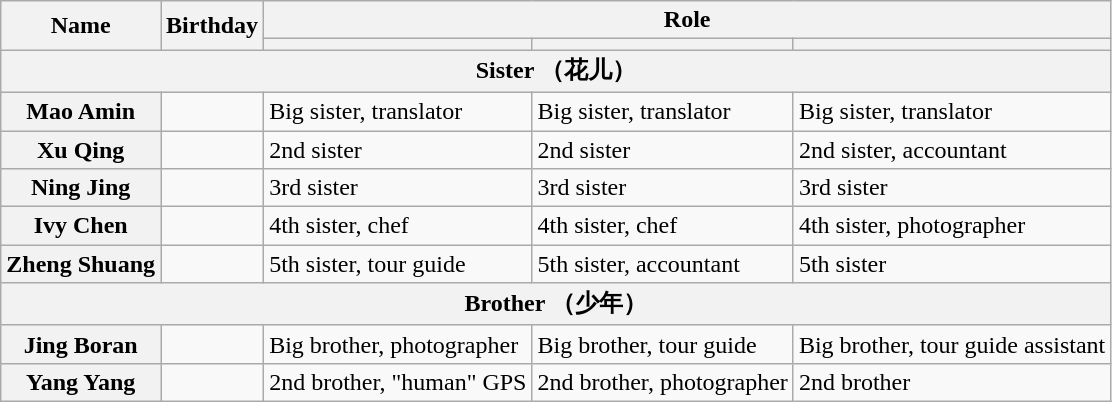<table class="wikitable">
<tr>
<th rowspan="2">Name</th>
<th rowspan="2">Birthday</th>
<th colspan="3">Role</th>
</tr>
<tr>
<th></th>
<th></th>
<th></th>
</tr>
<tr>
<th colspan="5">Sister （花儿）</th>
</tr>
<tr>
<th>Mao Amin</th>
<td></td>
<td>Big sister, translator</td>
<td>Big sister, translator</td>
<td>Big sister, translator</td>
</tr>
<tr>
<th>Xu Qing</th>
<td></td>
<td>2nd sister</td>
<td>2nd sister</td>
<td>2nd sister, accountant</td>
</tr>
<tr>
<th>Ning Jing</th>
<td></td>
<td>3rd sister</td>
<td>3rd sister</td>
<td>3rd sister</td>
</tr>
<tr>
<th>Ivy Chen</th>
<td></td>
<td>4th sister, chef</td>
<td>4th sister, chef</td>
<td>4th sister, photographer</td>
</tr>
<tr>
<th>Zheng Shuang</th>
<td></td>
<td>5th sister, tour guide</td>
<td>5th sister, accountant</td>
<td>5th sister</td>
</tr>
<tr>
<th colspan="5">Brother （少年）</th>
</tr>
<tr>
<th>Jing Boran</th>
<td></td>
<td>Big brother, photographer</td>
<td>Big brother, tour guide</td>
<td>Big brother, tour guide assistant</td>
</tr>
<tr>
<th>Yang Yang</th>
<td></td>
<td>2nd brother, "human" GPS</td>
<td>2nd brother, photographer</td>
<td>2nd brother</td>
</tr>
</table>
